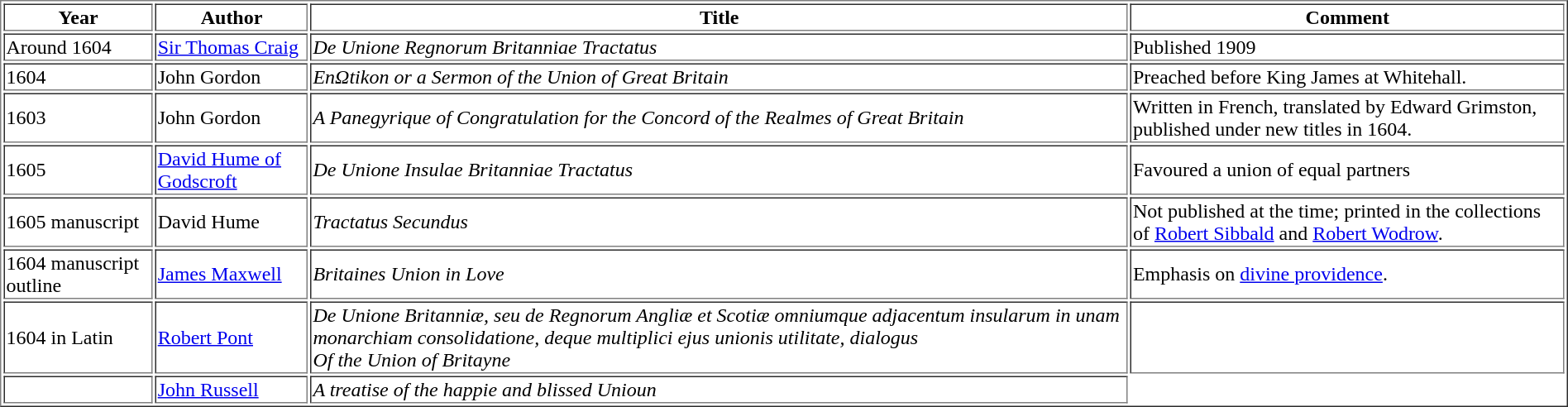<table border=1>
<tr>
<th>Year</th>
<th>Author</th>
<th>Title</th>
<th>Comment</th>
</tr>
<tr>
<td>Around 1604</td>
<td><a href='#'>Sir Thomas Craig</a></td>
<td><em>De Unione Regnorum Britanniae Tractatus</em></td>
<td>Published 1909</td>
</tr>
<tr>
<td>1604</td>
<td>John Gordon</td>
<td><em>EnΩtikon or a Sermon of the Union of Great Britain</em></td>
<td>Preached before King James at Whitehall.</td>
</tr>
<tr>
<td>1603</td>
<td>John Gordon</td>
<td><em>A Panegyrique of Congratulation for the Concord of the Realmes of Great Britain</em></td>
<td>Written in French, translated by Edward Grimston, published under new titles in 1604.</td>
</tr>
<tr>
<td>1605</td>
<td><a href='#'>David Hume of Godscroft</a></td>
<td><em>De Unione Insulae Britanniae Tractatus</em></td>
<td>Favoured a union of equal partners</td>
</tr>
<tr>
<td>1605 manuscript</td>
<td>David Hume</td>
<td><em>Tractatus Secundus</em></td>
<td>Not published at the time; printed in the collections of <a href='#'>Robert Sibbald</a> and <a href='#'>Robert Wodrow</a>.</td>
</tr>
<tr>
<td>1604 manuscript outline</td>
<td><a href='#'>James Maxwell</a></td>
<td><em>Britaines Union in Love</em></td>
<td>Emphasis on <a href='#'>divine providence</a>.</td>
</tr>
<tr>
<td>1604 in Latin</td>
<td><a href='#'>Robert Pont</a></td>
<td><em>De Unione Britanniæ, seu de Regnorum Angliæ et Scotiæ omniumque adjacentum insularum in unam monarchiam consolidatione, deque multiplici ejus unionis utilitate, dialogus</em><br><em>Of the Union of Britayne</em></td>
<td></td>
</tr>
<tr>
<td></td>
<td><a href='#'>John Russell</a></td>
<td><em>A treatise of the happie and blissed Unioun</em></td>
</tr>
</table>
